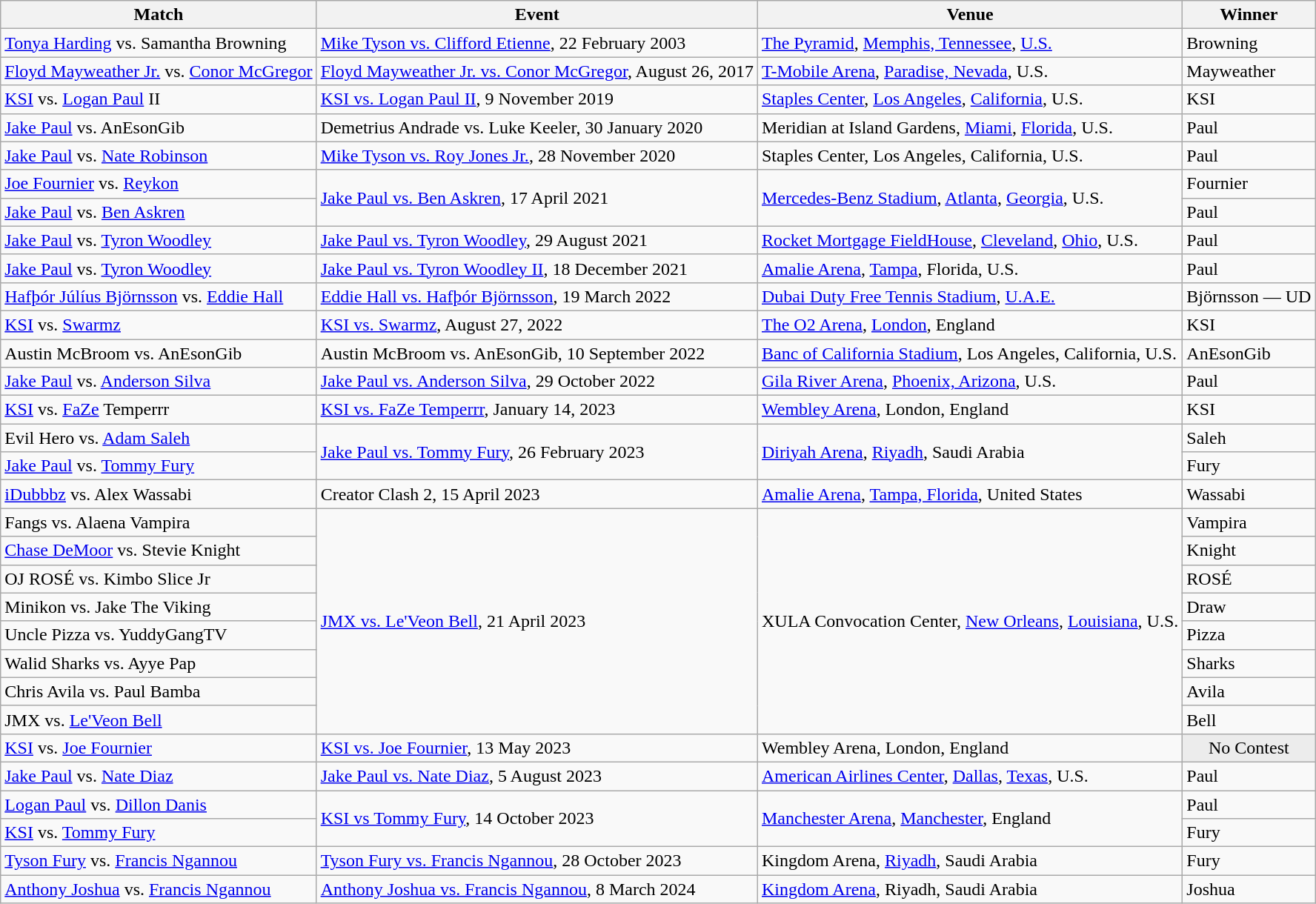<table class="wikitable sortable">
<tr>
<th>Match</th>
<th>Event</th>
<th>Venue</th>
<th>Winner</th>
</tr>
<tr>
<td><a href='#'>Tonya Harding</a> vs. Samantha Browning</td>
<td><a href='#'>Mike Tyson vs. Clifford Etienne</a>, 22 February 2003</td>
<td><a href='#'>The Pyramid</a>, <a href='#'>Memphis, Tennessee</a>, <a href='#'>U.S.</a></td>
<td>Browning</td>
</tr>
<tr>
<td><a href='#'>Floyd Mayweather Jr.</a> vs. <a href='#'>Conor McGregor</a></td>
<td><a href='#'>Floyd Mayweather Jr. vs. Conor McGregor</a>, August 26, 2017</td>
<td><a href='#'>T-Mobile Arena</a>, <a href='#'>Paradise, Nevada</a>, U.S.</td>
<td>Mayweather</td>
</tr>
<tr>
<td><a href='#'>KSI</a> vs. <a href='#'>Logan Paul</a> II</td>
<td><a href='#'>KSI vs. Logan Paul II</a>, 9 November 2019</td>
<td><a href='#'>Staples Center</a>, <a href='#'>Los Angeles</a>, <a href='#'>California</a>, U.S.</td>
<td>KSI</td>
</tr>
<tr>
<td><a href='#'>Jake Paul</a> vs. AnEsonGib</td>
<td>Demetrius Andrade vs. Luke Keeler, 30 January 2020</td>
<td>Meridian at Island Gardens, <a href='#'>Miami</a>, <a href='#'>Florida</a>, U.S.</td>
<td>Paul</td>
</tr>
<tr>
<td><a href='#'>Jake Paul</a> vs. <a href='#'>Nate Robinson</a></td>
<td><a href='#'>Mike Tyson vs. Roy Jones Jr.</a>, 28 November 2020</td>
<td>Staples Center, Los Angeles, California, U.S.</td>
<td>Paul</td>
</tr>
<tr>
<td><a href='#'>Joe Fournier</a> vs. <a href='#'>Reykon</a></td>
<td rowspan="2"><a href='#'>Jake Paul vs. Ben Askren</a>, 17 April 2021</td>
<td rowspan="2"><a href='#'>Mercedes-Benz Stadium</a>, <a href='#'>Atlanta</a>, <a href='#'>Georgia</a>, U.S.</td>
<td>Fournier</td>
</tr>
<tr>
<td><a href='#'>Jake Paul</a> vs. <a href='#'>Ben Askren</a></td>
<td>Paul</td>
</tr>
<tr>
<td><a href='#'>Jake Paul</a> vs. <a href='#'>Tyron Woodley</a></td>
<td><a href='#'>Jake Paul vs. Tyron Woodley</a>, 29 August 2021</td>
<td><a href='#'>Rocket Mortgage FieldHouse</a>, <a href='#'>Cleveland</a>, <a href='#'>Ohio</a>, U.S.</td>
<td>Paul</td>
</tr>
<tr>
<td><a href='#'>Jake Paul</a> vs. <a href='#'>Tyron Woodley</a></td>
<td><a href='#'>Jake Paul vs. Tyron Woodley II</a>, 18 December 2021</td>
<td><a href='#'>Amalie Arena</a>, <a href='#'>Tampa</a>, Florida, U.S.</td>
<td>Paul</td>
</tr>
<tr>
<td><a href='#'>Hafþór Júlíus Björnsson</a> vs. <a href='#'>Eddie Hall</a></td>
<td><a href='#'>Eddie Hall vs. Hafþór Björnsson</a>, 19 March 2022</td>
<td><a href='#'>Dubai Duty Free Tennis Stadium</a>, <a href='#'>U.A.E.</a></td>
<td>Björnsson — UD</td>
</tr>
<tr>
<td><a href='#'>KSI</a> vs. <a href='#'>Swarmz</a></td>
<td><a href='#'>KSI vs. Swarmz</a>, August 27, 2022</td>
<td><a href='#'>The O2 Arena</a>, <a href='#'>London</a>, England</td>
<td>KSI</td>
</tr>
<tr>
<td>Austin McBroom vs. AnEsonGib</td>
<td>Austin McBroom vs. AnEsonGib, 10 September 2022</td>
<td><a href='#'>Banc of California Stadium</a>, Los Angeles, California, U.S.</td>
<td>AnEsonGib</td>
</tr>
<tr>
<td><a href='#'>Jake Paul</a> vs. <a href='#'>Anderson Silva</a></td>
<td><a href='#'>Jake Paul vs. Anderson Silva</a>, 29 October 2022</td>
<td><a href='#'>Gila River Arena</a>, <a href='#'>Phoenix, Arizona</a>, U.S.</td>
<td>Paul</td>
</tr>
<tr>
<td><a href='#'>KSI</a> vs. <a href='#'>FaZe</a> Temperrr</td>
<td><a href='#'>KSI vs. FaZe Temperrr</a>, January 14, 2023</td>
<td><a href='#'>Wembley Arena</a>, London, England</td>
<td>KSI</td>
</tr>
<tr>
<td>Evil Hero vs. <a href='#'>Adam Saleh</a></td>
<td rowspan="2"><a href='#'>Jake Paul vs. Tommy Fury</a>, 26 February 2023</td>
<td rowspan="2"><a href='#'>Diriyah Arena</a>, <a href='#'>Riyadh</a>, Saudi Arabia</td>
<td>Saleh</td>
</tr>
<tr>
<td><a href='#'>Jake Paul</a> vs. <a href='#'>Tommy Fury</a></td>
<td>Fury</td>
</tr>
<tr>
<td><a href='#'>iDubbbz</a> vs. Alex Wassabi</td>
<td>Creator Clash 2, 15 April 2023</td>
<td><a href='#'>Amalie Arena</a>, <a href='#'>Tampa, Florida</a>, United States</td>
<td>Wassabi</td>
</tr>
<tr>
<td>Fangs vs. Alaena Vampira</td>
<td rowspan="8"><a href='#'>JMX vs. Le'Veon Bell</a>, 21 April 2023</td>
<td rowspan="8">XULA Convocation Center, <a href='#'>New Orleans</a>, <a href='#'>Louisiana</a>, U.S.</td>
<td>Vampira</td>
</tr>
<tr>
<td><a href='#'>Chase DeMoor</a> vs. Stevie Knight</td>
<td>Knight</td>
</tr>
<tr>
<td>OJ ROSÉ vs. Kimbo Slice Jr</td>
<td>ROSÉ</td>
</tr>
<tr>
<td>Minikon vs. Jake The Viking</td>
<td>Draw</td>
</tr>
<tr>
<td>Uncle Pizza vs. YuddyGangTV</td>
<td>Pizza</td>
</tr>
<tr>
<td>Walid Sharks vs. Ayye Pap</td>
<td>Sharks</td>
</tr>
<tr>
<td>Chris Avila vs. Paul Bamba</td>
<td>Avila</td>
</tr>
<tr>
<td>JMX vs. <a href='#'>Le'Veon Bell</a></td>
<td>Bell</td>
</tr>
<tr>
<td><a href='#'>KSI</a> vs. <a href='#'>Joe Fournier</a></td>
<td><a href='#'>KSI vs. Joe Fournier</a>, 13 May 2023</td>
<td>Wembley Arena, London, England</td>
<td style="background:#ECECEC; color:black; vertical-align:middle; text-align:center; " class="table-draw">No Contest</td>
</tr>
<tr>
<td><a href='#'>Jake Paul</a> vs. <a href='#'>Nate Diaz</a></td>
<td><a href='#'>Jake Paul vs. Nate Diaz</a>, 5 August 2023</td>
<td><a href='#'>American Airlines Center</a>, <a href='#'>Dallas</a>, <a href='#'>Texas</a>, U.S.</td>
<td>Paul</td>
</tr>
<tr>
<td><a href='#'>Logan Paul</a> vs. <a href='#'>Dillon Danis</a></td>
<td rowspan="2"><a href='#'>KSI vs Tommy Fury</a>, 14 October 2023</td>
<td rowspan="2"><a href='#'>Manchester Arena</a>, <a href='#'>Manchester</a>, England</td>
<td>Paul</td>
</tr>
<tr>
<td><a href='#'>KSI</a> vs. <a href='#'>Tommy Fury</a></td>
<td>Fury</td>
</tr>
<tr>
<td><a href='#'>Tyson Fury</a> vs. <a href='#'>Francis Ngannou</a></td>
<td><a href='#'>Tyson Fury vs. Francis Ngannou</a>, 28 October 2023</td>
<td>Kingdom Arena, <a href='#'>Riyadh</a>, Saudi Arabia</td>
<td>Fury</td>
</tr>
<tr>
<td><a href='#'>Anthony Joshua</a> vs. <a href='#'>Francis Ngannou</a></td>
<td><a href='#'>Anthony Joshua vs. Francis Ngannou</a>, 8 March 2024</td>
<td><a href='#'>Kingdom Arena</a>, Riyadh, Saudi Arabia</td>
<td>Joshua</td>
</tr>
</table>
